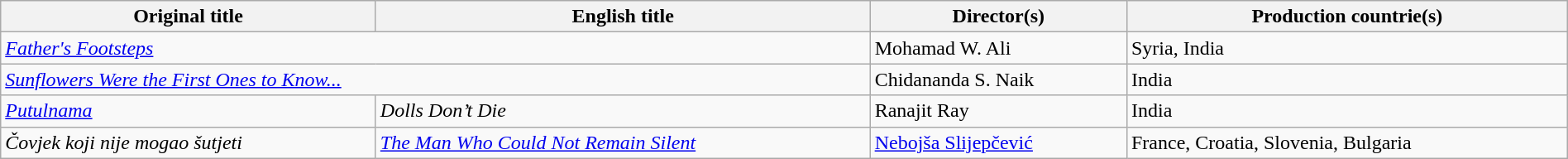<table class="sortable wikitable" style="width:100%; margin-bottom:4px" cellpadding="5">
<tr>
<th scope="col">Original title</th>
<th scope="col">English title</th>
<th scope="col">Director(s)</th>
<th scope="col">Production countrie(s)</th>
</tr>
<tr>
<td colspan=2><em><a href='#'>Father's Footsteps</a></em></td>
<td>Mohamad W. Ali</td>
<td>Syria, India</td>
</tr>
<tr>
<td colspan=2><em><a href='#'>Sunflowers Were the First Ones to Know...</a></em></td>
<td>Chidananda S. Naik</td>
<td>India</td>
</tr>
<tr>
<td><em><a href='#'>Putulnama</a></em></td>
<td><em>Dolls Don’t Die</em></td>
<td>Ranajit Ray</td>
<td>India</td>
</tr>
<tr>
<td><em>Čovjek koji nije mogao šutjeti</em></td>
<td><em><a href='#'>The Man Who Could Not Remain Silent</a></em></td>
<td><a href='#'>Nebojša Slijepčević</a></td>
<td>France, Croatia, Slovenia, Bulgaria</td>
</tr>
</table>
